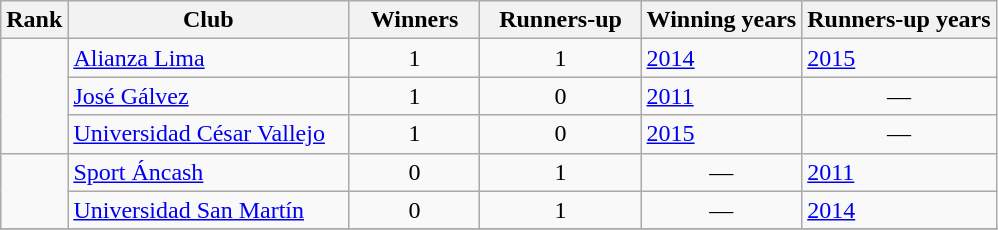<table class="wikitable sortable">
<tr>
<th>Rank</th>
<th scope=col class="unsortable" width=180>Club</th>
<th scope=col width=80>Winners</th>
<th scope=col width=100>Runners-up</th>
<th scope=col class="unsortable">Winning years</th>
<th scope=col class="unsortable">Runners-up years</th>
</tr>
<tr>
<td rowspan="3"></td>
<td><a href='#'>Alianza Lima</a></td>
<td align=center>1</td>
<td align=center>1</td>
<td><a href='#'>2014</a></td>
<td><a href='#'>2015</a></td>
</tr>
<tr>
<td><a href='#'>José Gálvez</a></td>
<td align=center>1</td>
<td align=center>0</td>
<td><a href='#'>2011</a></td>
<td align=center>—</td>
</tr>
<tr>
<td><a href='#'>Universidad César Vallejo</a></td>
<td align=center>1</td>
<td align=center>0</td>
<td><a href='#'>2015</a></td>
<td align=center>—</td>
</tr>
<tr>
<td rowspan="2"></td>
<td><a href='#'>Sport Áncash</a></td>
<td align=center>0</td>
<td align=center>1</td>
<td align=center>—</td>
<td><a href='#'>2011</a></td>
</tr>
<tr>
<td><a href='#'>Universidad San Martín</a></td>
<td align=center>0</td>
<td align=center>1</td>
<td align=center>—</td>
<td><a href='#'>2014</a></td>
</tr>
<tr>
</tr>
</table>
